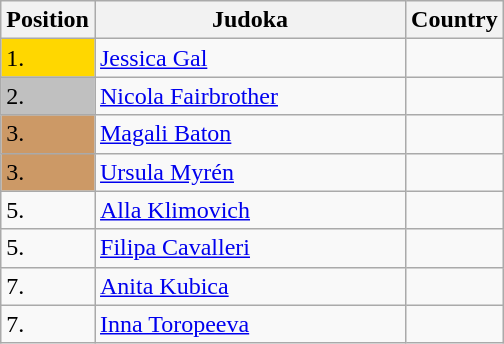<table class=wikitable>
<tr>
<th width=10>Position</th>
<th width=200>Judoka</th>
<th width=10>Country</th>
</tr>
<tr>
<td bgcolor=gold>1.</td>
<td><a href='#'>Jessica Gal</a></td>
<td></td>
</tr>
<tr>
<td bgcolor="silver">2.</td>
<td><a href='#'>Nicola Fairbrother</a></td>
<td></td>
</tr>
<tr>
<td bgcolor="CC9966">3.</td>
<td><a href='#'>Magali Baton</a></td>
<td></td>
</tr>
<tr>
<td bgcolor="CC9966">3.</td>
<td><a href='#'>Ursula Myrén</a></td>
<td></td>
</tr>
<tr>
<td>5.</td>
<td><a href='#'>Alla Klimovich</a></td>
<td></td>
</tr>
<tr>
<td>5.</td>
<td><a href='#'>Filipa Cavalleri</a></td>
<td></td>
</tr>
<tr>
<td>7.</td>
<td><a href='#'>Anita Kubica</a></td>
<td></td>
</tr>
<tr>
<td>7.</td>
<td><a href='#'>Inna Toropeeva</a></td>
<td></td>
</tr>
</table>
